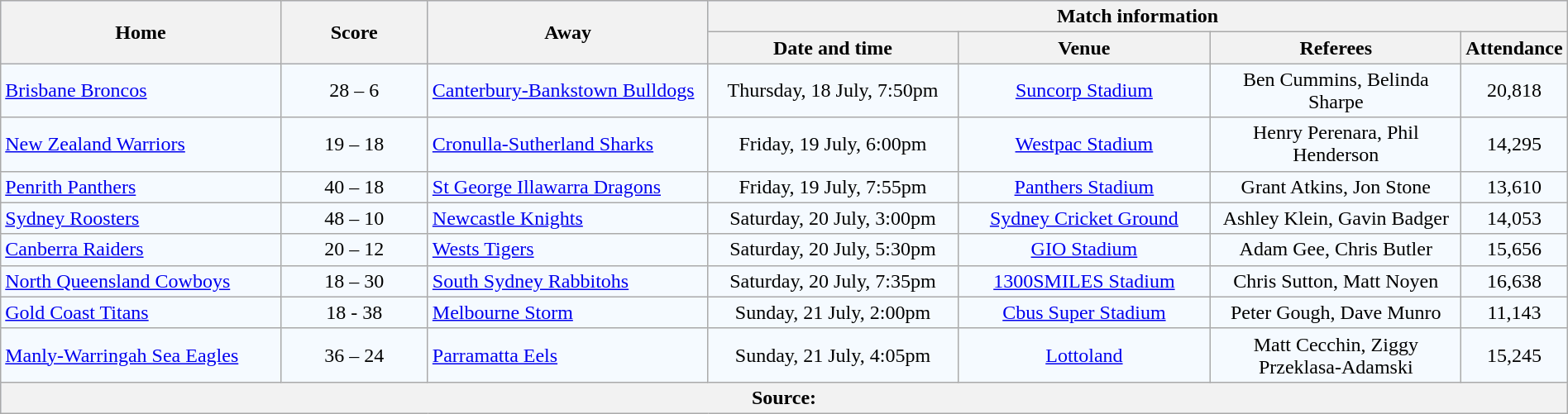<table class="wikitable" style="border-collapse:collapse; text-align:center; width:100%;">
<tr style="background:#c1d8ff;">
<th rowspan="2" style="width:19%;">Home</th>
<th rowspan="2" style="width:10%;">Score</th>
<th rowspan="2" style="width:19%;">Away</th>
<th colspan="6">Match information</th>
</tr>
<tr style="background:#efefef;">
<th width="17%">Date and time</th>
<th width="17%">Venue</th>
<th width="17%">Referees</th>
<th width="5%">Attendance</th>
</tr>
<tr style="text-align:center; background:#f5faff;">
<td align="left"> <a href='#'>Brisbane Broncos</a></td>
<td>28 – 6</td>
<td align="left"> <a href='#'>Canterbury-Bankstown Bulldogs</a></td>
<td>Thursday, 18 July, 7:50pm</td>
<td><a href='#'>Suncorp Stadium</a></td>
<td>Ben Cummins, Belinda Sharpe</td>
<td>20,818</td>
</tr>
<tr style="text-align:center; background:#f5faff;">
<td align="left"> <a href='#'>New Zealand Warriors</a></td>
<td>19 – 18</td>
<td align="left"> <a href='#'>Cronulla-Sutherland Sharks</a></td>
<td>Friday, 19 July, 6:00pm</td>
<td><a href='#'>Westpac Stadium</a></td>
<td>Henry Perenara, Phil Henderson</td>
<td>14,295</td>
</tr>
<tr style="text-align:center; background:#f5faff;">
<td align="left"> <a href='#'>Penrith Panthers</a></td>
<td>40 – 18</td>
<td align="left"> <a href='#'>St George Illawarra Dragons</a></td>
<td>Friday, 19 July, 7:55pm</td>
<td><a href='#'>Panthers Stadium</a></td>
<td>Grant Atkins, Jon Stone</td>
<td>13,610</td>
</tr>
<tr style="text-align:center; background:#f5faff;">
<td align="left"> <a href='#'>Sydney Roosters</a></td>
<td>48 – 10</td>
<td align="left"> <a href='#'>Newcastle Knights</a></td>
<td>Saturday, 20 July, 3:00pm</td>
<td><a href='#'>Sydney Cricket Ground</a></td>
<td>Ashley Klein, Gavin Badger</td>
<td>14,053</td>
</tr>
<tr style="text-align:center; background:#f5faff;">
<td align="left"> <a href='#'>Canberra Raiders</a></td>
<td>20 – 12</td>
<td align="left"> <a href='#'>Wests Tigers</a></td>
<td>Saturday, 20 July, 5:30pm</td>
<td><a href='#'>GIO Stadium</a></td>
<td>Adam Gee, Chris Butler</td>
<td>15,656</td>
</tr>
<tr style="text-align:center; background:#f5faff;">
<td align="left"> <a href='#'>North Queensland Cowboys</a></td>
<td>18 – 30</td>
<td align="left"> <a href='#'>South Sydney Rabbitohs</a></td>
<td>Saturday, 20 July, 7:35pm</td>
<td><a href='#'>1300SMILES Stadium</a></td>
<td>Chris Sutton, Matt Noyen</td>
<td>16,638</td>
</tr>
<tr style="text-align:center; background:#f5faff;">
<td align="left"> <a href='#'>Gold Coast Titans</a></td>
<td>18 - 38</td>
<td align="left"> <a href='#'>Melbourne Storm</a></td>
<td>Sunday, 21 July, 2:00pm</td>
<td><a href='#'>Cbus Super Stadium</a></td>
<td>Peter Gough, Dave Munro</td>
<td>11,143</td>
</tr>
<tr style="text-align:center; background:#f5faff;">
<td align="left"> <a href='#'>Manly-Warringah Sea Eagles</a></td>
<td>36 – 24</td>
<td align="left"> <a href='#'>Parramatta Eels</a></td>
<td>Sunday, 21 July, 4:05pm</td>
<td><a href='#'>Lottoland</a></td>
<td>Matt Cecchin, Ziggy Przeklasa-Adamski</td>
<td>15,245</td>
</tr>
<tr style="background:#c1d8ff;">
<th colspan="7">Source:</th>
</tr>
</table>
